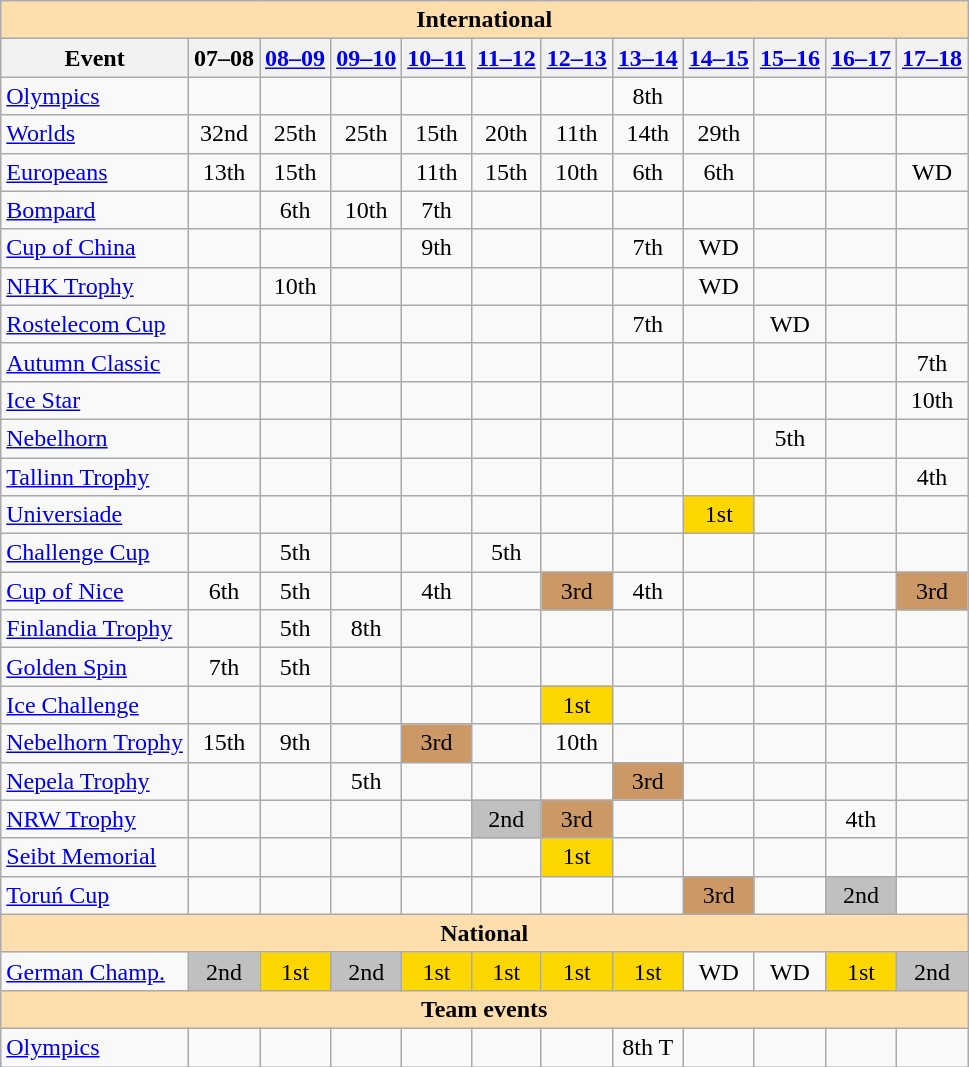<table class="wikitable" style="text-align:center">
<tr>
<th style="background-color: #ffdead; " colspan=12 align=center>International</th>
</tr>
<tr>
<th>Event</th>
<th>07–08</th>
<th><a href='#'>08–09</a></th>
<th><a href='#'>09–10</a></th>
<th><a href='#'>10–11</a></th>
<th><a href='#'>11–12</a></th>
<th><a href='#'>12–13</a></th>
<th><a href='#'>13–14</a></th>
<th><a href='#'>14–15</a></th>
<th><a href='#'>15–16</a></th>
<th><a href='#'>16–17</a></th>
<th><a href='#'>17–18</a></th>
</tr>
<tr>
<td align=left><a href='#'>Olympics</a></td>
<td></td>
<td></td>
<td></td>
<td></td>
<td></td>
<td></td>
<td>8th</td>
<td></td>
<td></td>
<td></td>
<td></td>
</tr>
<tr>
<td align=left><a href='#'>Worlds</a></td>
<td>32nd</td>
<td>25th</td>
<td>25th</td>
<td>15th</td>
<td>20th</td>
<td>11th</td>
<td>14th</td>
<td>29th</td>
<td></td>
<td></td>
<td></td>
</tr>
<tr>
<td align=left><a href='#'>Europeans</a></td>
<td>13th</td>
<td>15th</td>
<td></td>
<td>11th</td>
<td>15th</td>
<td>10th</td>
<td>6th</td>
<td>6th</td>
<td></td>
<td></td>
<td>WD</td>
</tr>
<tr>
<td align=left> <a href='#'>Bompard</a></td>
<td></td>
<td>6th</td>
<td>10th</td>
<td>7th</td>
<td></td>
<td></td>
<td></td>
<td></td>
<td></td>
<td></td>
<td></td>
</tr>
<tr>
<td align=left> <a href='#'>Cup of China</a></td>
<td></td>
<td></td>
<td></td>
<td>9th</td>
<td></td>
<td></td>
<td>7th</td>
<td>WD</td>
<td></td>
<td></td>
<td></td>
</tr>
<tr>
<td align=left> <a href='#'>NHK Trophy</a></td>
<td></td>
<td>10th</td>
<td></td>
<td></td>
<td></td>
<td></td>
<td></td>
<td>WD</td>
<td></td>
<td></td>
<td></td>
</tr>
<tr>
<td align=left> <a href='#'>Rostelecom Cup</a></td>
<td></td>
<td></td>
<td></td>
<td></td>
<td></td>
<td></td>
<td>7th</td>
<td></td>
<td>WD</td>
<td></td>
<td></td>
</tr>
<tr>
<td align=left> <a href='#'>Autumn Classic</a></td>
<td></td>
<td></td>
<td></td>
<td></td>
<td></td>
<td></td>
<td></td>
<td></td>
<td></td>
<td></td>
<td>7th</td>
</tr>
<tr>
<td align=left> <a href='#'>Ice Star</a></td>
<td></td>
<td></td>
<td></td>
<td></td>
<td></td>
<td></td>
<td></td>
<td></td>
<td></td>
<td></td>
<td>10th</td>
</tr>
<tr>
<td align=left> <a href='#'>Nebelhorn</a></td>
<td></td>
<td></td>
<td></td>
<td></td>
<td></td>
<td></td>
<td></td>
<td></td>
<td>5th</td>
<td></td>
<td></td>
</tr>
<tr>
<td align=left> <a href='#'>Tallinn Trophy</a></td>
<td></td>
<td></td>
<td></td>
<td></td>
<td></td>
<td></td>
<td></td>
<td></td>
<td></td>
<td></td>
<td>4th</td>
</tr>
<tr>
<td align=left><a href='#'>Universiade</a></td>
<td></td>
<td></td>
<td></td>
<td></td>
<td></td>
<td></td>
<td></td>
<td bgcolor=gold>1st</td>
<td></td>
<td></td>
<td></td>
</tr>
<tr>
<td align=left><a href='#'>Challenge Cup</a></td>
<td></td>
<td>5th</td>
<td></td>
<td></td>
<td>5th</td>
<td></td>
<td></td>
<td></td>
<td></td>
<td></td>
<td></td>
</tr>
<tr>
<td align=left><a href='#'>Cup of Nice</a></td>
<td>6th</td>
<td>5th</td>
<td></td>
<td>4th</td>
<td></td>
<td bgcolor=cc9966>3rd</td>
<td>4th</td>
<td></td>
<td></td>
<td></td>
<td bgcolor=cc9966>3rd</td>
</tr>
<tr>
<td align=left><a href='#'>Finlandia Trophy</a></td>
<td></td>
<td>5th</td>
<td>8th</td>
<td></td>
<td></td>
<td></td>
<td></td>
<td></td>
<td></td>
<td></td>
<td></td>
</tr>
<tr>
<td align=left><a href='#'>Golden Spin</a></td>
<td>7th</td>
<td>5th</td>
<td></td>
<td></td>
<td></td>
<td></td>
<td></td>
<td></td>
<td></td>
<td></td>
<td></td>
</tr>
<tr>
<td align=left><a href='#'>Ice Challenge</a></td>
<td></td>
<td></td>
<td></td>
<td></td>
<td></td>
<td bgcolor=gold>1st</td>
<td></td>
<td></td>
<td></td>
<td></td>
<td></td>
</tr>
<tr>
<td align=left><a href='#'>Nebelhorn Trophy</a></td>
<td>15th</td>
<td>9th</td>
<td></td>
<td bgcolor=cc9966>3rd</td>
<td></td>
<td>10th</td>
<td></td>
<td></td>
<td></td>
<td></td>
<td></td>
</tr>
<tr>
<td align=left><a href='#'>Nepela Trophy</a></td>
<td></td>
<td></td>
<td>5th</td>
<td></td>
<td></td>
<td></td>
<td bgcolor=cc9966>3rd</td>
<td></td>
<td></td>
<td></td>
<td></td>
</tr>
<tr>
<td align=left><a href='#'>NRW Trophy</a></td>
<td></td>
<td></td>
<td></td>
<td></td>
<td bgcolor=silver>2nd</td>
<td bgcolor=cc9966>3rd</td>
<td></td>
<td></td>
<td></td>
<td>4th</td>
<td></td>
</tr>
<tr>
<td align=left><a href='#'>Seibt Memorial</a></td>
<td></td>
<td></td>
<td></td>
<td></td>
<td></td>
<td bgcolor=gold>1st</td>
<td></td>
<td></td>
<td></td>
<td></td>
<td></td>
</tr>
<tr>
<td align=left><a href='#'>Toruń Cup</a></td>
<td></td>
<td></td>
<td></td>
<td></td>
<td></td>
<td></td>
<td></td>
<td bgcolor=cc9966>3rd</td>
<td></td>
<td bgcolor=silver>2nd</td>
<td></td>
</tr>
<tr>
<th style="background-color: #ffdead; " colspan=12 align=center>National</th>
</tr>
<tr>
<td align=left><a href='#'>German Champ.</a></td>
<td bgcolor=silver>2nd</td>
<td bgcolor=gold>1st</td>
<td bgcolor=silver>2nd</td>
<td bgcolor=gold>1st</td>
<td bgcolor=gold>1st</td>
<td bgcolor=gold>1st</td>
<td bgcolor=gold>1st</td>
<td>WD</td>
<td>WD</td>
<td bgcolor=gold>1st</td>
<td bgcolor=silver>2nd</td>
</tr>
<tr>
<th style="background-color: #ffdead; " colspan=12 align=center>Team events</th>
</tr>
<tr>
<td align=left><a href='#'>Olympics</a></td>
<td></td>
<td></td>
<td></td>
<td></td>
<td></td>
<td></td>
<td>8th T</td>
<td></td>
<td></td>
<td></td>
<td></td>
</tr>
</table>
